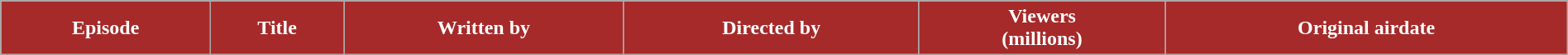<table class="wikitable plainrowheaders" style="width:100%;">
<tr style="color:#fff;">
<th style="background:#A62A2A;">Episode</th>
<th style="background:#A62A2A;">Title</th>
<th style="background:#A62A2A;">Written by</th>
<th style="background:#A62A2A;">Directed by</th>
<th style="background:#A62A2A;">Viewers<br>(millions)</th>
<th style="background:#A62A2A;">Original airdate<br>




</th>
</tr>
</table>
